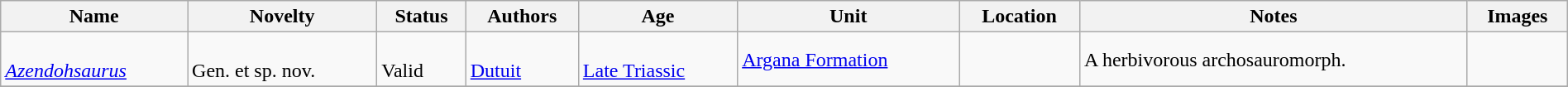<table class="wikitable sortable" align="center" width="100%">
<tr>
<th>Name</th>
<th>Novelty</th>
<th>Status</th>
<th>Authors</th>
<th>Age</th>
<th>Unit</th>
<th>Location</th>
<th>Notes</th>
<th>Images</th>
</tr>
<tr>
<td><br><em><a href='#'>Azendohsaurus</a></em></td>
<td><br>Gen. et sp. nov.</td>
<td><br>Valid</td>
<td><br><a href='#'>Dutuit</a></td>
<td><br><a href='#'>Late Triassic</a></td>
<td><a href='#'>Argana Formation</a></td>
<td><br></td>
<td>A herbivorous archosauromorph.</td>
<td></td>
</tr>
<tr>
</tr>
</table>
